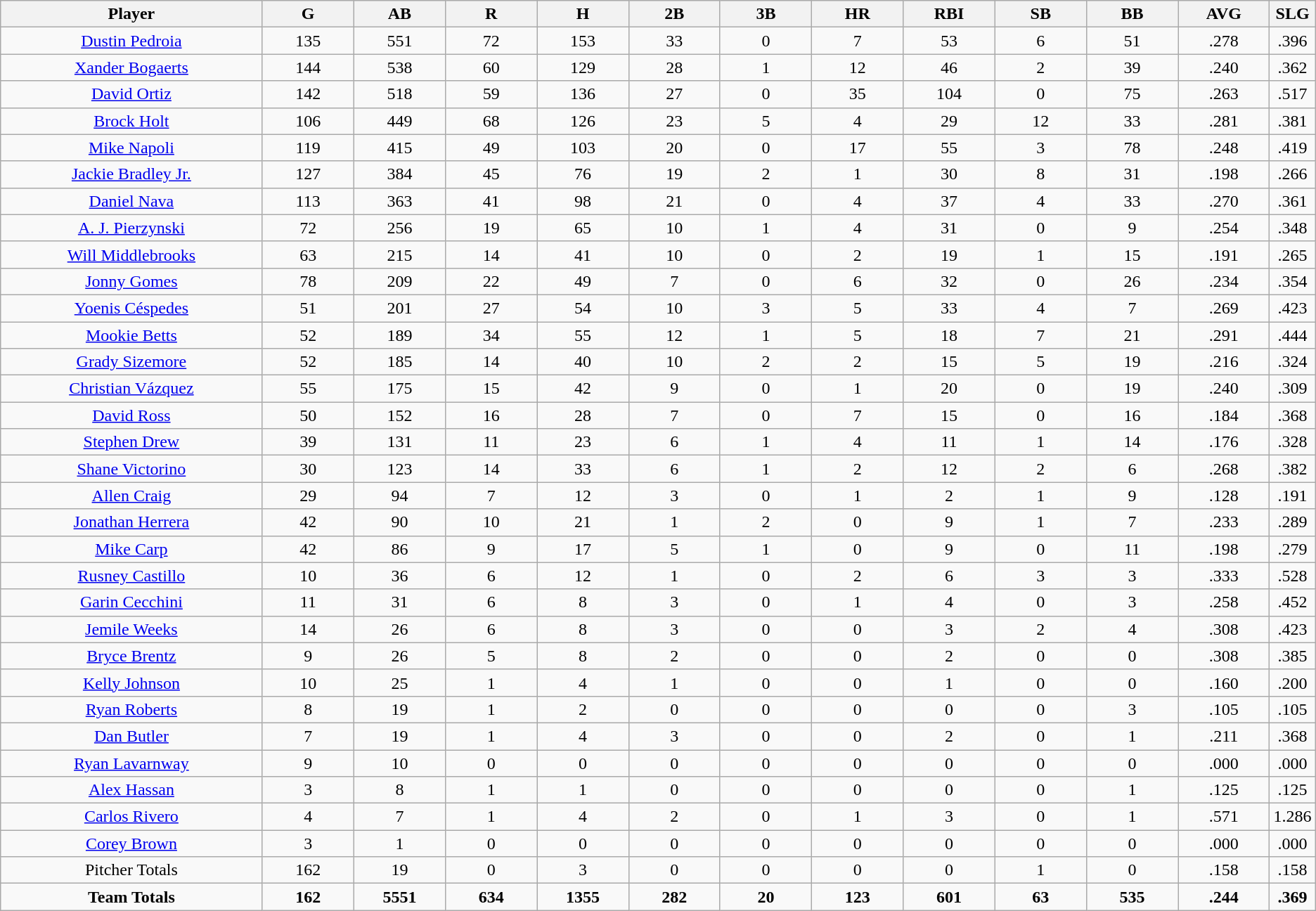<table class=wikitable style="text-align:center">
<tr>
<th bgcolor=#DDDDFF; width="20%">Player</th>
<th bgcolor=#DDDDFF; width="7%">G</th>
<th bgcolor=#DDDDFF; width="7%">AB</th>
<th bgcolor=#DDDDFF; width="7%">R</th>
<th bgcolor=#DDDDFF; width="7%">H</th>
<th bgcolor=#DDDDFF; width="7%">2B</th>
<th bgcolor=#DDDDFF; width="7%">3B</th>
<th bgcolor=#DDDDFF; width="7%">HR</th>
<th bgcolor=#DDDDFF; width="7%">RBI</th>
<th bgcolor=#DDDDFF; width="7%">SB</th>
<th bgcolor=#DDDDFF; width="7%">BB</th>
<th bgcolor=#DDDDFF; width="7%">AVG</th>
<th bgcolor=#DDDDFF; width="7%">SLG</th>
</tr>
<tr>
<td><a href='#'>Dustin Pedroia</a></td>
<td>135</td>
<td>551</td>
<td>72</td>
<td>153</td>
<td>33</td>
<td>0</td>
<td>7</td>
<td>53</td>
<td>6</td>
<td>51</td>
<td>.278</td>
<td>.396</td>
</tr>
<tr>
<td><a href='#'>Xander Bogaerts</a></td>
<td>144</td>
<td>538</td>
<td>60</td>
<td>129</td>
<td>28</td>
<td>1</td>
<td>12</td>
<td>46</td>
<td>2</td>
<td>39</td>
<td>.240</td>
<td>.362</td>
</tr>
<tr>
<td><a href='#'>David Ortiz</a></td>
<td>142</td>
<td>518</td>
<td>59</td>
<td>136</td>
<td>27</td>
<td>0</td>
<td>35</td>
<td>104</td>
<td>0</td>
<td>75</td>
<td>.263</td>
<td>.517</td>
</tr>
<tr>
<td><a href='#'>Brock Holt</a></td>
<td>106</td>
<td>449</td>
<td>68</td>
<td>126</td>
<td>23</td>
<td>5</td>
<td>4</td>
<td>29</td>
<td>12</td>
<td>33</td>
<td>.281</td>
<td>.381</td>
</tr>
<tr>
<td><a href='#'>Mike Napoli</a></td>
<td>119</td>
<td>415</td>
<td>49</td>
<td>103</td>
<td>20</td>
<td>0</td>
<td>17</td>
<td>55</td>
<td>3</td>
<td>78</td>
<td>.248</td>
<td>.419</td>
</tr>
<tr>
<td><a href='#'>Jackie Bradley Jr.</a></td>
<td>127</td>
<td>384</td>
<td>45</td>
<td>76</td>
<td>19</td>
<td>2</td>
<td>1</td>
<td>30</td>
<td>8</td>
<td>31</td>
<td>.198</td>
<td>.266</td>
</tr>
<tr>
<td><a href='#'>Daniel Nava</a></td>
<td>113</td>
<td>363</td>
<td>41</td>
<td>98</td>
<td>21</td>
<td>0</td>
<td>4</td>
<td>37</td>
<td>4</td>
<td>33</td>
<td>.270</td>
<td>.361</td>
</tr>
<tr>
<td><a href='#'>A. J. Pierzynski</a></td>
<td>72</td>
<td>256</td>
<td>19</td>
<td>65</td>
<td>10</td>
<td>1</td>
<td>4</td>
<td>31</td>
<td>0</td>
<td>9</td>
<td>.254</td>
<td>.348</td>
</tr>
<tr>
<td><a href='#'>Will Middlebrooks</a></td>
<td>63</td>
<td>215</td>
<td>14</td>
<td>41</td>
<td>10</td>
<td>0</td>
<td>2</td>
<td>19</td>
<td>1</td>
<td>15</td>
<td>.191</td>
<td>.265</td>
</tr>
<tr>
<td><a href='#'>Jonny Gomes</a></td>
<td>78</td>
<td>209</td>
<td>22</td>
<td>49</td>
<td>7</td>
<td>0</td>
<td>6</td>
<td>32</td>
<td>0</td>
<td>26</td>
<td>.234</td>
<td>.354</td>
</tr>
<tr>
<td><a href='#'>Yoenis Céspedes</a></td>
<td>51</td>
<td>201</td>
<td>27</td>
<td>54</td>
<td>10</td>
<td>3</td>
<td>5</td>
<td>33</td>
<td>4</td>
<td>7</td>
<td>.269</td>
<td>.423</td>
</tr>
<tr>
<td><a href='#'>Mookie Betts</a></td>
<td>52</td>
<td>189</td>
<td>34</td>
<td>55</td>
<td>12</td>
<td>1</td>
<td>5</td>
<td>18</td>
<td>7</td>
<td>21</td>
<td>.291</td>
<td>.444</td>
</tr>
<tr>
<td><a href='#'>Grady Sizemore</a></td>
<td>52</td>
<td>185</td>
<td>14</td>
<td>40</td>
<td>10</td>
<td>2</td>
<td>2</td>
<td>15</td>
<td>5</td>
<td>19</td>
<td>.216</td>
<td>.324</td>
</tr>
<tr>
<td><a href='#'>Christian Vázquez</a></td>
<td>55</td>
<td>175</td>
<td>15</td>
<td>42</td>
<td>9</td>
<td>0</td>
<td>1</td>
<td>20</td>
<td>0</td>
<td>19</td>
<td>.240</td>
<td>.309</td>
</tr>
<tr>
<td><a href='#'>David Ross</a></td>
<td>50</td>
<td>152</td>
<td>16</td>
<td>28</td>
<td>7</td>
<td>0</td>
<td>7</td>
<td>15</td>
<td>0</td>
<td>16</td>
<td>.184</td>
<td>.368</td>
</tr>
<tr>
<td><a href='#'>Stephen Drew</a></td>
<td>39</td>
<td>131</td>
<td>11</td>
<td>23</td>
<td>6</td>
<td>1</td>
<td>4</td>
<td>11</td>
<td>1</td>
<td>14</td>
<td>.176</td>
<td>.328</td>
</tr>
<tr>
<td><a href='#'>Shane Victorino</a></td>
<td>30</td>
<td>123</td>
<td>14</td>
<td>33</td>
<td>6</td>
<td>1</td>
<td>2</td>
<td>12</td>
<td>2</td>
<td>6</td>
<td>.268</td>
<td>.382</td>
</tr>
<tr>
<td><a href='#'>Allen Craig</a></td>
<td>29</td>
<td>94</td>
<td>7</td>
<td>12</td>
<td>3</td>
<td>0</td>
<td>1</td>
<td>2</td>
<td>1</td>
<td>9</td>
<td>.128</td>
<td>.191</td>
</tr>
<tr>
<td><a href='#'>Jonathan Herrera</a></td>
<td>42</td>
<td>90</td>
<td>10</td>
<td>21</td>
<td>1</td>
<td>2</td>
<td>0</td>
<td>9</td>
<td>1</td>
<td>7</td>
<td>.233</td>
<td>.289</td>
</tr>
<tr>
<td><a href='#'>Mike Carp</a></td>
<td>42</td>
<td>86</td>
<td>9</td>
<td>17</td>
<td>5</td>
<td>1</td>
<td>0</td>
<td>9</td>
<td>0</td>
<td>11</td>
<td>.198</td>
<td>.279</td>
</tr>
<tr>
<td><a href='#'>Rusney Castillo</a></td>
<td>10</td>
<td>36</td>
<td>6</td>
<td>12</td>
<td>1</td>
<td>0</td>
<td>2</td>
<td>6</td>
<td>3</td>
<td>3</td>
<td>.333</td>
<td>.528</td>
</tr>
<tr>
<td><a href='#'>Garin Cecchini</a></td>
<td>11</td>
<td>31</td>
<td>6</td>
<td>8</td>
<td>3</td>
<td>0</td>
<td>1</td>
<td>4</td>
<td>0</td>
<td>3</td>
<td>.258</td>
<td>.452</td>
</tr>
<tr>
<td><a href='#'>Jemile Weeks</a></td>
<td>14</td>
<td>26</td>
<td>6</td>
<td>8</td>
<td>3</td>
<td>0</td>
<td>0</td>
<td>3</td>
<td>2</td>
<td>4</td>
<td>.308</td>
<td>.423</td>
</tr>
<tr>
<td><a href='#'>Bryce Brentz</a></td>
<td>9</td>
<td>26</td>
<td>5</td>
<td>8</td>
<td>2</td>
<td>0</td>
<td>0</td>
<td>2</td>
<td>0</td>
<td>0</td>
<td>.308</td>
<td>.385</td>
</tr>
<tr>
<td><a href='#'>Kelly Johnson</a></td>
<td>10</td>
<td>25</td>
<td>1</td>
<td>4</td>
<td>1</td>
<td>0</td>
<td>0</td>
<td>1</td>
<td>0</td>
<td>0</td>
<td>.160</td>
<td>.200</td>
</tr>
<tr>
<td><a href='#'>Ryan Roberts</a></td>
<td>8</td>
<td>19</td>
<td>1</td>
<td>2</td>
<td>0</td>
<td>0</td>
<td>0</td>
<td>0</td>
<td>0</td>
<td>3</td>
<td>.105</td>
<td>.105</td>
</tr>
<tr>
<td><a href='#'>Dan Butler</a></td>
<td>7</td>
<td>19</td>
<td>1</td>
<td>4</td>
<td>3</td>
<td>0</td>
<td>0</td>
<td>2</td>
<td>0</td>
<td>1</td>
<td>.211</td>
<td>.368</td>
</tr>
<tr>
<td><a href='#'>Ryan Lavarnway</a></td>
<td>9</td>
<td>10</td>
<td>0</td>
<td>0</td>
<td>0</td>
<td>0</td>
<td>0</td>
<td>0</td>
<td>0</td>
<td>0</td>
<td>.000</td>
<td>.000</td>
</tr>
<tr>
<td><a href='#'>Alex Hassan</a></td>
<td>3</td>
<td>8</td>
<td>1</td>
<td>1</td>
<td>0</td>
<td>0</td>
<td>0</td>
<td>0</td>
<td>0</td>
<td>1</td>
<td>.125</td>
<td>.125</td>
</tr>
<tr>
<td><a href='#'>Carlos Rivero</a></td>
<td>4</td>
<td>7</td>
<td>1</td>
<td>4</td>
<td>2</td>
<td>0</td>
<td>1</td>
<td>3</td>
<td>0</td>
<td>1</td>
<td>.571</td>
<td>1.286</td>
</tr>
<tr>
<td><a href='#'>Corey Brown</a></td>
<td>3</td>
<td>1</td>
<td>0</td>
<td>0</td>
<td>0</td>
<td>0</td>
<td>0</td>
<td>0</td>
<td>0</td>
<td>0</td>
<td>.000</td>
<td>.000</td>
</tr>
<tr>
<td>Pitcher Totals</td>
<td>162</td>
<td>19</td>
<td>0</td>
<td>3</td>
<td>0</td>
<td>0</td>
<td>0</td>
<td>0</td>
<td>1</td>
<td>0</td>
<td>.158</td>
<td>.158</td>
</tr>
<tr>
<td><strong>Team Totals</strong></td>
<td><strong>162</strong></td>
<td><strong>5551</strong></td>
<td><strong>634</strong></td>
<td><strong>1355</strong></td>
<td><strong>282</strong></td>
<td><strong>20</strong></td>
<td><strong>123</strong></td>
<td><strong>601</strong></td>
<td><strong>63</strong></td>
<td><strong>535</strong></td>
<td><strong>.244</strong></td>
<td><strong>.369</strong></td>
</tr>
</table>
